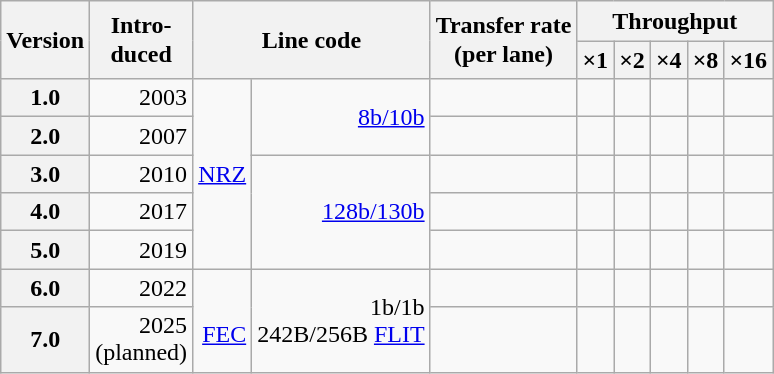<table class="wikitable" style="text-align:right">
<tr style="line-height:120%">
<th scope="col" rowspan=2>Version</th>
<th scope="col" rowspan=2>Intro-<br>duced</th>
<th scope="col" rowspan=2 colspan=2>Line code</th>
<th scope="col" rowspan=2>Transfer rate<br>(per lane)</th>
<th scope="col" colspan=5>Throughput</th>
</tr>
<tr>
<th scope="col">×1</th>
<th scope="col">×2</th>
<th scope="col">×4</th>
<th scope="col">×8</th>
<th scope="col">×16</th>
</tr>
<tr>
<th scope="row">1.0</th>
<td>2003</td>
<td rowspan=5><a href='#'>NRZ</a></td>
<td rowspan=2><a href='#'>8b/10b</a></td>
<td></td>
<td></td>
<td></td>
<td></td>
<td></td>
<td></td>
</tr>
<tr>
<th scope="row">2.0</th>
<td>2007</td>
<td></td>
<td></td>
<td></td>
<td></td>
<td></td>
<td></td>
</tr>
<tr>
<th scope="row">3.0</th>
<td>2010</td>
<td rowspan=3><a href='#'>128b/130b</a></td>
<td></td>
<td></td>
<td></td>
<td></td>
<td></td>
<td></td>
</tr>
<tr>
<th scope="row">4.0</th>
<td>2017</td>
<td></td>
<td></td>
<td></td>
<td></td>
<td></td>
<td></td>
</tr>
<tr>
<th scope="row">5.0</th>
<td>2019</td>
<td></td>
<td></td>
<td></td>
<td></td>
<td></td>
<td></td>
</tr>
<tr>
<th scope="row">6.0</th>
<td>2022</td>
<td rowspan=2><br><a href='#'>FEC</a></td>
<td rowspan=2>1b/1b<br>242B/256B <a href='#'>FLIT</a></td>
<td><br></td>
<td></td>
<td></td>
<td></td>
<td></td>
<td></td>
</tr>
<tr>
<th scope="row">7.0</th>
<td>2025<br>(planned)</td>
<td><br></td>
<td></td>
<td></td>
<td></td>
<td></td>
<td></td>
</tr>
</table>
